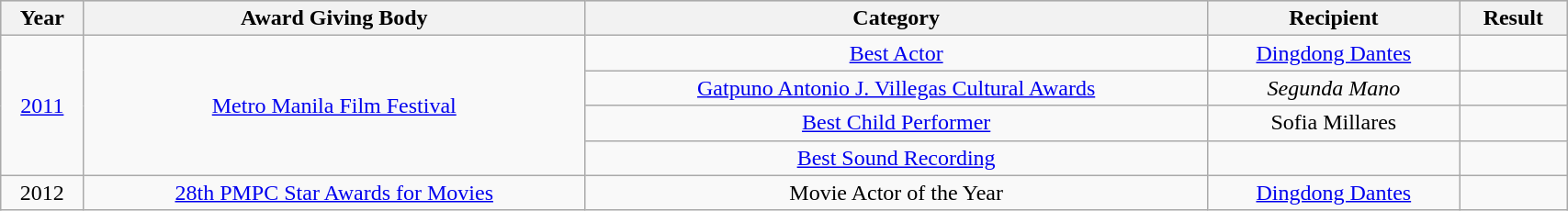<table class="wikitable" width=90% style="text-align:center">
<tr bgcolor="#CCCCCC">
<th>Year</th>
<th>Award Giving Body</th>
<th>Category</th>
<th>Recipient</th>
<th>Result</th>
</tr>
<tr>
<td rowspan=4><a href='#'>2011</a></td>
<td rowspan=4><a href='#'>Metro Manila Film Festival</a></td>
<td><a href='#'>Best Actor</a></td>
<td><a href='#'>Dingdong Dantes</a></td>
<td></td>
</tr>
<tr>
<td><a href='#'>Gatpuno Antonio J. Villegas Cultural Awards</a></td>
<td><em>Segunda Mano</em></td>
<td></td>
</tr>
<tr>
<td><a href='#'>Best Child Performer</a></td>
<td>Sofia Millares</td>
<td></td>
</tr>
<tr>
<td><a href='#'>Best Sound Recording</a></td>
<td></td>
<td></td>
</tr>
<tr>
<td>2012</td>
<td><a href='#'>28th PMPC Star Awards for Movies</a></td>
<td>Movie Actor of the Year</td>
<td><a href='#'>Dingdong Dantes</a></td>
<td></td>
</tr>
</table>
